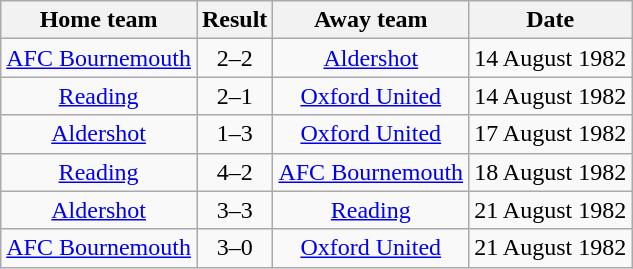<table class="wikitable" style="text-align: center; float:left; margin-right:0.5em;">
<tr>
<th>Home team</th>
<th>Result</th>
<th>Away team</th>
<th>Date</th>
</tr>
<tr>
<td><a href='#'>AFC Bournemouth</a></td>
<td>2–2</td>
<td><a href='#'>Aldershot</a></td>
<td>14 August 1982</td>
</tr>
<tr>
<td><a href='#'>Reading</a></td>
<td>2–1</td>
<td><a href='#'>Oxford United</a></td>
<td>14 August 1982</td>
</tr>
<tr>
<td><a href='#'>Aldershot</a></td>
<td>1–3</td>
<td><a href='#'>Oxford United</a></td>
<td>17 August 1982</td>
</tr>
<tr>
<td><a href='#'>Reading</a></td>
<td>4–2</td>
<td><a href='#'>AFC Bournemouth</a></td>
<td>18 August 1982</td>
</tr>
<tr>
<td><a href='#'>Aldershot</a></td>
<td>3–3</td>
<td><a href='#'>Reading</a></td>
<td>21 August 1982</td>
</tr>
<tr>
<td><a href='#'>AFC Bournemouth</a></td>
<td>3–0</td>
<td><a href='#'>Oxford United</a></td>
<td>21 August 1982</td>
</tr>
</table>
